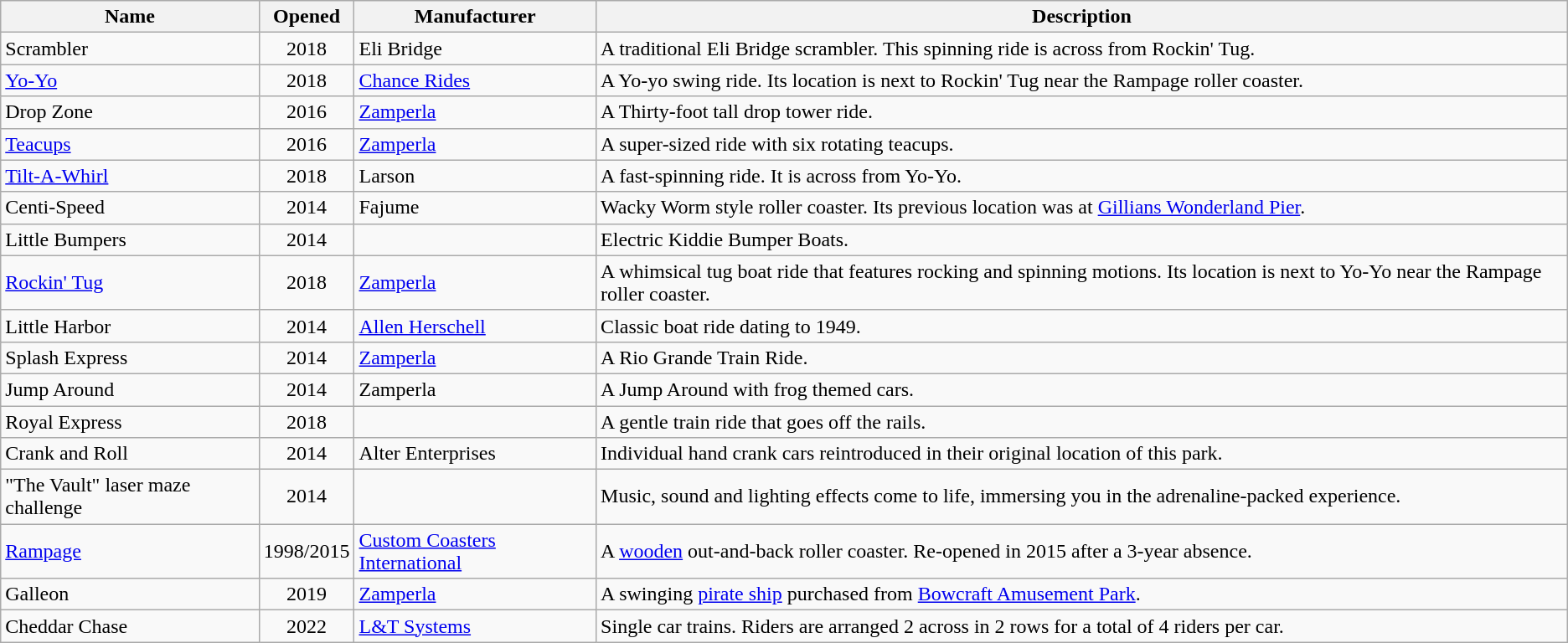<table class="wikitable sortable">
<tr>
<th>Name</th>
<th>Opened</th>
<th>Manufacturer</th>
<th>Description</th>
</tr>
<tr>
<td>Scrambler</td>
<td align=center>2018</td>
<td>Eli Bridge</td>
<td>A traditional Eli Bridge scrambler. This spinning ride is across from Rockin' Tug.</td>
</tr>
<tr>
<td><a href='#'>Yo-Yo</a></td>
<td align=center>2018</td>
<td><a href='#'>Chance Rides</a></td>
<td>A Yo-yo swing ride. Its location is next to Rockin' Tug near the Rampage roller coaster.</td>
</tr>
<tr>
<td>Drop Zone</td>
<td align=center>2016</td>
<td><a href='#'>Zamperla</a></td>
<td>A Thirty-foot tall drop tower ride.</td>
</tr>
<tr>
<td><a href='#'>Teacups</a></td>
<td align=center>2016</td>
<td><a href='#'>Zamperla</a></td>
<td>A super-sized ride with six rotating teacups.</td>
</tr>
<tr>
<td><a href='#'>Tilt-A-Whirl</a></td>
<td align=center>2018</td>
<td>Larson</td>
<td>A fast-spinning ride. It is across from Yo-Yo.</td>
</tr>
<tr>
<td>Centi-Speed</td>
<td align=center>2014</td>
<td>Fajume</td>
<td>Wacky Worm style roller coaster. Its previous location was at <a href='#'>Gillians Wonderland Pier</a>.</td>
</tr>
<tr>
<td>Little Bumpers</td>
<td align=center>2014</td>
<td></td>
<td>Electric Kiddie Bumper Boats.</td>
</tr>
<tr>
<td><a href='#'>Rockin' Tug</a></td>
<td align=center>2018</td>
<td><a href='#'>Zamperla</a></td>
<td>A whimsical tug boat ride that features rocking and spinning motions. Its location is next to Yo-Yo near the Rampage roller coaster.</td>
</tr>
<tr>
<td>Little Harbor</td>
<td align=center>2014</td>
<td><a href='#'>Allen Herschell</a></td>
<td>Classic boat ride dating to 1949.</td>
</tr>
<tr>
<td>Splash Express</td>
<td align=center>2014</td>
<td><a href='#'>Zamperla</a></td>
<td>A Rio Grande Train Ride.</td>
</tr>
<tr>
<td>Jump Around</td>
<td align=center>2014</td>
<td>Zamperla</td>
<td>A Jump Around with frog themed cars.</td>
</tr>
<tr>
<td>Royal Express</td>
<td align=center>2018</td>
<td></td>
<td>A gentle train ride that goes off the rails.</td>
</tr>
<tr>
<td>Crank and Roll</td>
<td align=center>2014</td>
<td>Alter Enterprises</td>
<td>Individual hand crank cars reintroduced in their original location of this park.</td>
</tr>
<tr>
<td>"The Vault" laser maze challenge</td>
<td align=center>2014</td>
<td></td>
<td>Music, sound and lighting effects come to life, immersing you in the adrenaline-packed experience.</td>
</tr>
<tr>
<td><a href='#'>Rampage</a></td>
<td align=center>1998/2015</td>
<td><a href='#'>Custom Coasters International</a></td>
<td>A <a href='#'>wooden</a> out-and-back roller coaster. Re-opened in 2015 after a 3-year absence.</td>
</tr>
<tr>
<td>Galleon</td>
<td align=center>2019</td>
<td><a href='#'>Zamperla</a></td>
<td>A swinging <a href='#'>pirate ship</a> purchased from <a href='#'>Bowcraft Amusement Park</a>.</td>
</tr>
<tr>
<td>Cheddar Chase</td>
<td align=center>2022</td>
<td><a href='#'>L&T Systems</a></td>
<td>Single car trains. Riders are arranged 2 across in 2 rows for a total of 4 riders per car.</td>
</tr>
</table>
